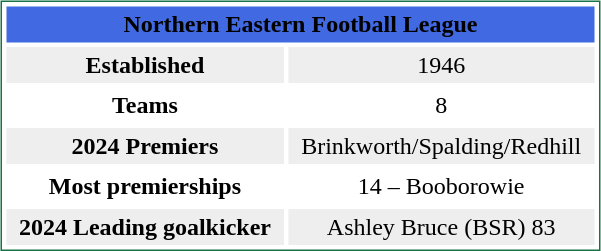<table style="margin:5px; border:1px solid #177245;" align=right cellpadding=3 cellspacing=3 width=400>
<tr align="center" bgcolor=#4169E1>
<td colspan=2><span><strong>Northern Eastern Football League</strong></span></td>
</tr>
<tr align="center" bgcolor="#eeeeee">
<td><strong>Established</strong></td>
<td>1946</td>
</tr>
<tr align="center">
<td><strong>Teams</strong></td>
<td>8</td>
</tr>
<tr align="center" bgcolor="#eeeeee">
<td><strong>2024 Premiers</strong></td>
<td>Brinkworth/Spalding/Redhill</td>
</tr>
<tr align="center">
<td><strong>Most premierships</strong></td>
<td>14 – Booborowie</td>
</tr>
<tr align="center" bgcolor="#eeeeee">
<td><strong>2024 Leading goalkicker</strong></td>
<td>Ashley Bruce (BSR)	83</td>
</tr>
</table>
